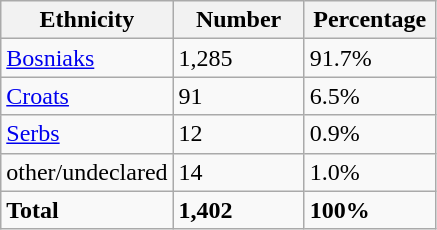<table class="wikitable">
<tr>
<th width="100px">Ethnicity</th>
<th width="80px">Number</th>
<th width="80px">Percentage</th>
</tr>
<tr>
<td><a href='#'>Bosniaks</a></td>
<td>1,285</td>
<td>91.7%</td>
</tr>
<tr>
<td><a href='#'>Croats</a></td>
<td>91</td>
<td>6.5%</td>
</tr>
<tr>
<td><a href='#'>Serbs</a></td>
<td>12</td>
<td>0.9%</td>
</tr>
<tr>
<td>other/undeclared</td>
<td>14</td>
<td>1.0%</td>
</tr>
<tr>
<td><strong>Total</strong></td>
<td><strong>1,402</strong></td>
<td><strong>100%</strong></td>
</tr>
</table>
